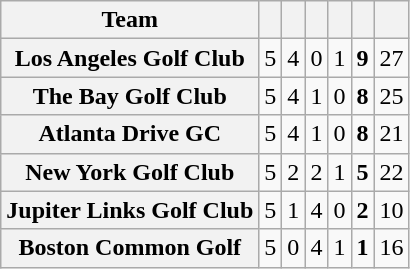<table class="wikitable sortable" style="text-align:center;">
<tr>
<th scope="col" style="width=200">Team</th>
<th scope="col" style="width=25"></th>
<th scope="col" style="width=25"></th>
<th scope="col" style="width=25"></th>
<th scope="col" style="width=25"></th>
<th scope="col" style="width=25"></th>
<th scope="col" style="width=25"></th>
</tr>
<tr>
<th scope="row">Los Angeles Golf Club</th>
<td>5</td>
<td>4</td>
<td>0</td>
<td>1</td>
<td><strong>9</strong></td>
<td>27</td>
</tr>
<tr>
<th scope="row">The Bay Golf Club</th>
<td>5</td>
<td>4</td>
<td>1</td>
<td>0</td>
<td><strong>8</strong></td>
<td>25</td>
</tr>
<tr>
<th scope="row">Atlanta Drive GC</th>
<td>5</td>
<td>4</td>
<td>1</td>
<td>0</td>
<td><strong>8</strong></td>
<td>21</td>
</tr>
<tr>
<th scope="row">New York Golf Club</th>
<td>5</td>
<td>2</td>
<td>2</td>
<td>1</td>
<td><strong>5</strong></td>
<td>22</td>
</tr>
<tr>
<th scope="row">Jupiter Links Golf Club</th>
<td>5</td>
<td>1</td>
<td>4</td>
<td>0</td>
<td><strong>2</strong></td>
<td>10</td>
</tr>
<tr>
<th scope="row">Boston Common Golf</th>
<td>5</td>
<td>0</td>
<td>4</td>
<td>1</td>
<td><strong>1</strong></td>
<td>16</td>
</tr>
</table>
